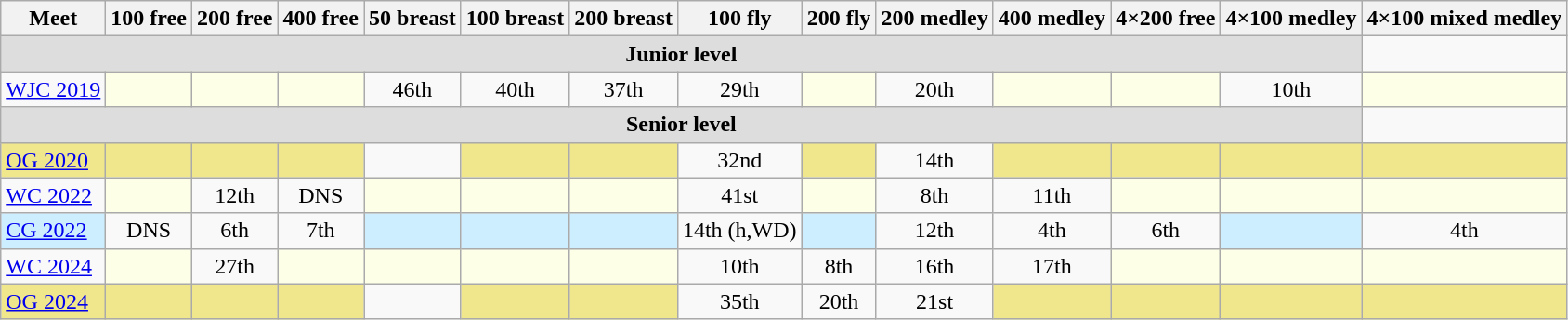<table class="sortable wikitable">
<tr>
<th>Meet</th>
<th class="unsortable">100 free</th>
<th class="unsortable">200 free</th>
<th class="unsortable">400 free</th>
<th class="unsortable">50 breast</th>
<th class="unsortable">100 breast</th>
<th class="unsortable">200 breast</th>
<th class="unsortable">100 fly</th>
<th class="unsortable">200 fly</th>
<th class="unsortable">200 medley</th>
<th class="unsortable">400 medley</th>
<th class="unsortable">4×200 free</th>
<th class="unsortable">4×100 medley</th>
<th class="unsortable">4×100 mixed medley</th>
</tr>
<tr bgcolor="#DDDDDD">
<td colspan="13" align="center"><strong>Junior level</strong></td>
</tr>
<tr>
<td><a href='#'>WJC 2019</a></td>
<td style="background:#fdffe7"></td>
<td style="background:#fdffe7"></td>
<td style="background:#fdffe7"></td>
<td align="center">46th</td>
<td align="center">40th</td>
<td align="center">37th</td>
<td align="center">29th</td>
<td style="background:#fdffe7"></td>
<td align="center">20th</td>
<td style="background:#fdffe7"></td>
<td style="background:#fdffe7"></td>
<td align="center">10th</td>
<td style="background:#fdffe7"></td>
</tr>
<tr bgcolor="#DDDDDD">
<td colspan="13" align="center"><strong>Senior level</strong></td>
</tr>
<tr>
<td style="background:#f0e68c"><a href='#'>OG 2020</a></td>
<td style="background:#f0e68c"></td>
<td style="background:#f0e68c"></td>
<td style="background:#f0e68c"></td>
<td></td>
<td style="background:#f0e68c"></td>
<td style="background:#f0e68c"></td>
<td align="center">32nd</td>
<td style="background:#f0e68c"></td>
<td align="center">14th</td>
<td style="background:#f0e68c"></td>
<td style="background:#f0e68c"></td>
<td style="background:#f0e68c"></td>
<td style="background:#f0e68c"></td>
</tr>
<tr>
<td><a href='#'>WC 2022</a></td>
<td style="background:#fdffe7"></td>
<td align="center">12th</td>
<td align="center">DNS</td>
<td style="background:#fdffe7"></td>
<td style="background:#fdffe7"></td>
<td style="background:#fdffe7"></td>
<td align="center">41st</td>
<td style="background:#fdffe7"></td>
<td align="center">8th</td>
<td align="center">11th</td>
<td style="background:#fdffe7"></td>
<td style="background:#fdffe7"></td>
<td style="background:#fdffe7"></td>
</tr>
<tr>
<td style="background:#cceeff"><a href='#'>CG 2022</a></td>
<td align="center">DNS</td>
<td align="center">6th</td>
<td align="center">7th</td>
<td style="background:#cceeff"></td>
<td style="background:#cceeff"></td>
<td style="background:#cceeff"></td>
<td align="center">14th (h,WD)</td>
<td style="background:#cceeff"></td>
<td align="center">12th</td>
<td align="center">4th</td>
<td align="center">6th</td>
<td style="background:#cceeff"></td>
<td align="center">4th</td>
</tr>
<tr>
<td><a href='#'>WC 2024</a></td>
<td style="background:#fdffe7"></td>
<td align="center">27th</td>
<td style="background:#fdffe7"></td>
<td style="background:#fdffe7"></td>
<td style="background:#fdffe7"></td>
<td style="background:#fdffe7"></td>
<td align="center">10th</td>
<td align="center">8th</td>
<td align="center">16th</td>
<td align="center">17th</td>
<td style="background:#fdffe7"></td>
<td style="background:#fdffe7"></td>
<td style="background:#fdffe7"></td>
</tr>
<tr>
<td style="background:#f0e68c"><a href='#'>OG 2024</a></td>
<td style="background:#f0e68c"></td>
<td style="background:#f0e68c"></td>
<td style="background:#f0e68c"></td>
<td></td>
<td style="background:#f0e68c"></td>
<td style="background:#f0e68c"></td>
<td align="center">35th</td>
<td align="center">20th</td>
<td align="center">21st</td>
<td style="background:#f0e68c"></td>
<td style="background:#f0e68c"></td>
<td style="background:#f0e68c"></td>
<td style="background:#f0e68c"></td>
</tr>
</table>
